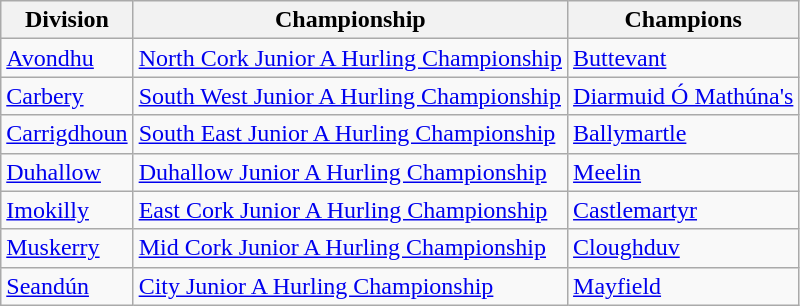<table class="wikitable">
<tr>
<th>Division</th>
<th>Championship</th>
<th>Champions</th>
</tr>
<tr>
<td><a href='#'>Avondhu</a></td>
<td><a href='#'>North Cork Junior A Hurling Championship</a></td>
<td><a href='#'>Buttevant</a></td>
</tr>
<tr>
<td><a href='#'>Carbery</a></td>
<td><a href='#'>South West Junior A Hurling Championship</a></td>
<td><a href='#'>Diarmuid Ó Mathúna's</a></td>
</tr>
<tr>
<td><a href='#'>Carrigdhoun</a></td>
<td><a href='#'>South East Junior A Hurling Championship</a></td>
<td><a href='#'>Ballymartle</a></td>
</tr>
<tr>
<td><a href='#'>Duhallow</a></td>
<td><a href='#'>Duhallow Junior A Hurling Championship</a></td>
<td><a href='#'>Meelin</a></td>
</tr>
<tr>
<td><a href='#'>Imokilly</a></td>
<td><a href='#'>East Cork Junior A Hurling Championship</a></td>
<td><a href='#'>Castlemartyr</a></td>
</tr>
<tr>
<td><a href='#'>Muskerry</a></td>
<td><a href='#'>Mid Cork Junior A Hurling Championship</a></td>
<td><a href='#'>Cloughduv</a></td>
</tr>
<tr>
<td><a href='#'>Seandún</a></td>
<td><a href='#'>City Junior A Hurling Championship</a></td>
<td><a href='#'>Mayfield</a></td>
</tr>
</table>
